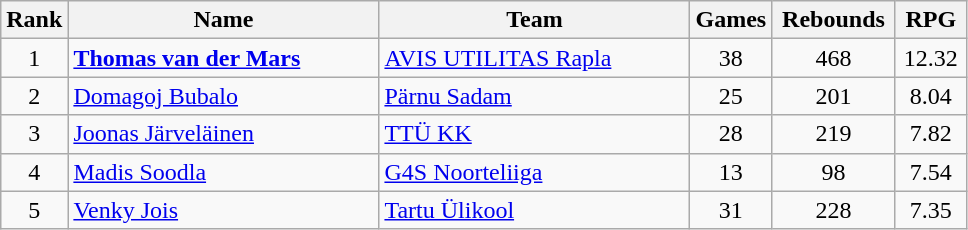<table class="wikitable sortable" style="text-align: center;">
<tr>
<th>Rank</th>
<th width=200>Name</th>
<th width=200>Team</th>
<th>Games</th>
<th width=75>Rebounds</th>
<th width=40>RPG</th>
</tr>
<tr>
<td>1</td>
<td align=left> <strong><a href='#'>Thomas van der Mars</a></strong></td>
<td align=left><a href='#'>AVIS UTILITAS Rapla</a></td>
<td>38</td>
<td>468</td>
<td>12.32</td>
</tr>
<tr>
<td>2</td>
<td align=left> <a href='#'>Domagoj Bubalo</a></td>
<td align=left><a href='#'>Pärnu Sadam</a></td>
<td>25</td>
<td>201</td>
<td>8.04</td>
</tr>
<tr>
<td>3</td>
<td align=left> <a href='#'>Joonas Järveläinen</a></td>
<td align=left><a href='#'>TTÜ KK</a></td>
<td>28</td>
<td>219</td>
<td>7.82</td>
</tr>
<tr>
<td>4</td>
<td align=left> <a href='#'>Madis Soodla</a></td>
<td align=left><a href='#'>G4S Noorteliiga</a></td>
<td>13</td>
<td>98</td>
<td>7.54</td>
</tr>
<tr>
<td>5</td>
<td align=left> <a href='#'>Venky Jois</a></td>
<td align=left><a href='#'>Tartu Ülikool</a></td>
<td>31</td>
<td>228</td>
<td>7.35</td>
</tr>
</table>
